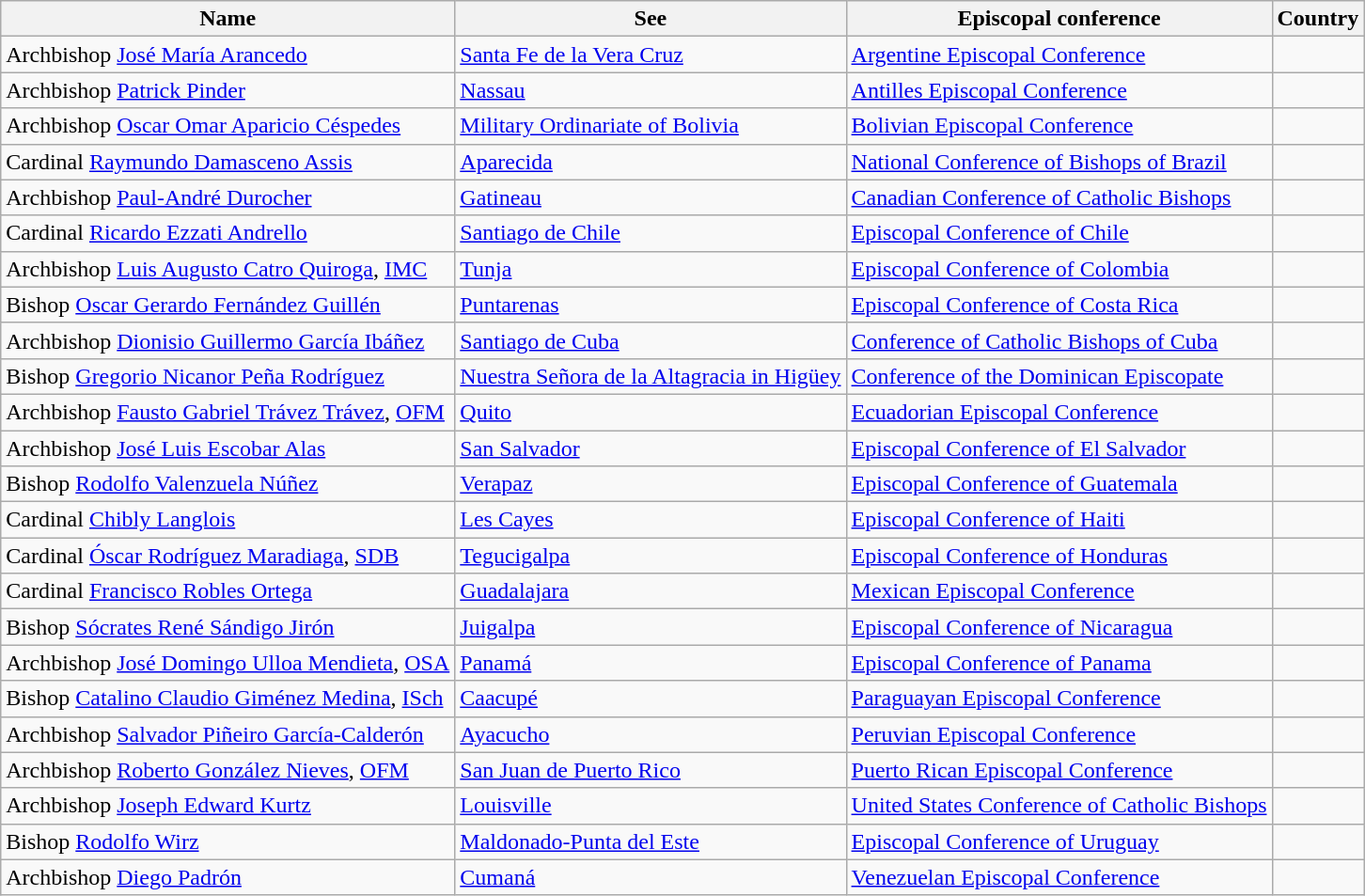<table class="wikitable">
<tr>
<th>Name</th>
<th>See</th>
<th>Episcopal conference</th>
<th>Country</th>
</tr>
<tr>
<td>Archbishop <a href='#'>José María Arancedo</a></td>
<td><a href='#'>Santa Fe de la Vera Cruz</a></td>
<td><a href='#'>Argentine Episcopal Conference</a></td>
<td></td>
</tr>
<tr>
<td>Archbishop <a href='#'>Patrick Pinder</a></td>
<td><a href='#'>Nassau</a></td>
<td><a href='#'>Antilles Episcopal Conference</a></td>
<td></td>
</tr>
<tr>
<td>Archbishop <a href='#'>Oscar Omar Aparicio Céspedes</a></td>
<td><a href='#'>Military Ordinariate of Bolivia</a></td>
<td><a href='#'>Bolivian Episcopal Conference</a></td>
<td></td>
</tr>
<tr>
<td>Cardinal <a href='#'>Raymundo Damasceno Assis</a></td>
<td><a href='#'>Aparecida</a></td>
<td><a href='#'>National Conference of Bishops of Brazil</a></td>
<td></td>
</tr>
<tr>
<td>Archbishop <a href='#'>Paul-André Durocher</a></td>
<td><a href='#'>Gatineau</a></td>
<td><a href='#'>Canadian Conference of Catholic Bishops</a></td>
<td></td>
</tr>
<tr>
<td>Cardinal <a href='#'>Ricardo Ezzati Andrello</a></td>
<td><a href='#'>Santiago de Chile</a></td>
<td><a href='#'>Episcopal Conference of Chile</a></td>
<td></td>
</tr>
<tr>
<td>Archbishop <a href='#'>Luis Augusto Catro Quiroga</a>, <a href='#'>IMC</a></td>
<td><a href='#'>Tunja</a></td>
<td><a href='#'>Episcopal Conference of Colombia</a></td>
<td></td>
</tr>
<tr>
<td>Bishop <a href='#'>Oscar Gerardo Fernández Guillén</a></td>
<td><a href='#'>Puntarenas</a></td>
<td><a href='#'>Episcopal Conference of Costa Rica</a></td>
<td></td>
</tr>
<tr>
<td>Archbishop <a href='#'>Dionisio Guillermo García Ibáñez</a></td>
<td><a href='#'>Santiago de Cuba</a></td>
<td><a href='#'>Conference of Catholic Bishops of Cuba</a></td>
<td></td>
</tr>
<tr>
<td>Bishop <a href='#'>Gregorio Nicanor Peña Rodríguez</a></td>
<td><a href='#'>Nuestra Señora de la Altagracia in Higüey</a></td>
<td><a href='#'>Conference of the Dominican Episcopate</a></td>
<td></td>
</tr>
<tr>
<td>Archbishop <a href='#'>Fausto Gabriel Trávez Trávez</a>, <a href='#'>OFM</a></td>
<td><a href='#'>Quito</a></td>
<td><a href='#'>Ecuadorian Episcopal Conference</a></td>
<td></td>
</tr>
<tr>
<td>Archbishop <a href='#'>José Luis Escobar Alas</a></td>
<td><a href='#'>San Salvador</a></td>
<td><a href='#'>Episcopal Conference of El Salvador</a></td>
<td></td>
</tr>
<tr>
<td>Bishop <a href='#'>Rodolfo Valenzuela Núñez</a></td>
<td><a href='#'>Verapaz</a></td>
<td><a href='#'>Episcopal Conference of Guatemala</a></td>
<td></td>
</tr>
<tr>
<td>Cardinal <a href='#'>Chibly Langlois</a></td>
<td><a href='#'>Les Cayes</a></td>
<td><a href='#'>Episcopal Conference of Haiti</a></td>
<td></td>
</tr>
<tr>
<td>Cardinal <a href='#'>Óscar Rodríguez Maradiaga</a>, <a href='#'>SDB</a></td>
<td><a href='#'>Tegucigalpa</a></td>
<td><a href='#'>Episcopal Conference of Honduras</a></td>
<td></td>
</tr>
<tr>
<td>Cardinal <a href='#'>Francisco Robles Ortega</a></td>
<td><a href='#'>Guadalajara</a></td>
<td><a href='#'>Mexican Episcopal Conference</a></td>
<td></td>
</tr>
<tr>
<td>Bishop <a href='#'>Sócrates René Sándigo Jirón</a></td>
<td><a href='#'>Juigalpa</a></td>
<td><a href='#'>Episcopal Conference of Nicaragua</a></td>
<td></td>
</tr>
<tr>
<td>Archbishop <a href='#'>José Domingo Ulloa Mendieta</a>, <a href='#'>OSA</a></td>
<td><a href='#'>Panamá</a></td>
<td><a href='#'>Episcopal Conference of Panama</a></td>
<td></td>
</tr>
<tr>
<td>Bishop <a href='#'>Catalino Claudio Giménez Medina</a>, <a href='#'>ISch</a></td>
<td><a href='#'>Caacupé</a></td>
<td><a href='#'>Paraguayan Episcopal Conference</a></td>
<td></td>
</tr>
<tr>
<td>Archbishop <a href='#'>Salvador Piñeiro García-Calderón</a></td>
<td><a href='#'>Ayacucho</a></td>
<td><a href='#'>Peruvian Episcopal Conference</a></td>
<td></td>
</tr>
<tr>
<td>Archbishop <a href='#'>Roberto González Nieves</a>, <a href='#'>OFM</a></td>
<td><a href='#'>San Juan de Puerto Rico</a></td>
<td><a href='#'>Puerto Rican Episcopal Conference</a></td>
<td></td>
</tr>
<tr>
<td>Archbishop <a href='#'>Joseph Edward Kurtz</a></td>
<td><a href='#'>Louisville</a></td>
<td><a href='#'>United States Conference of Catholic Bishops</a></td>
<td></td>
</tr>
<tr>
<td>Bishop <a href='#'>Rodolfo Wirz</a></td>
<td><a href='#'>Maldonado-Punta del Este</a></td>
<td><a href='#'>Episcopal Conference of Uruguay</a></td>
<td></td>
</tr>
<tr>
<td>Archbishop <a href='#'>Diego Padrón</a></td>
<td><a href='#'>Cumaná</a></td>
<td><a href='#'>Venezuelan Episcopal Conference</a></td>
<td></td>
</tr>
</table>
